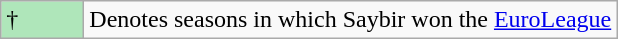<table class="wikitable">
<tr>
<td style="background:#AFE6BA; width:3em;">†</td>
<td>Denotes seasons in which Saybir won the <a href='#'>EuroLeague</a></td>
</tr>
</table>
